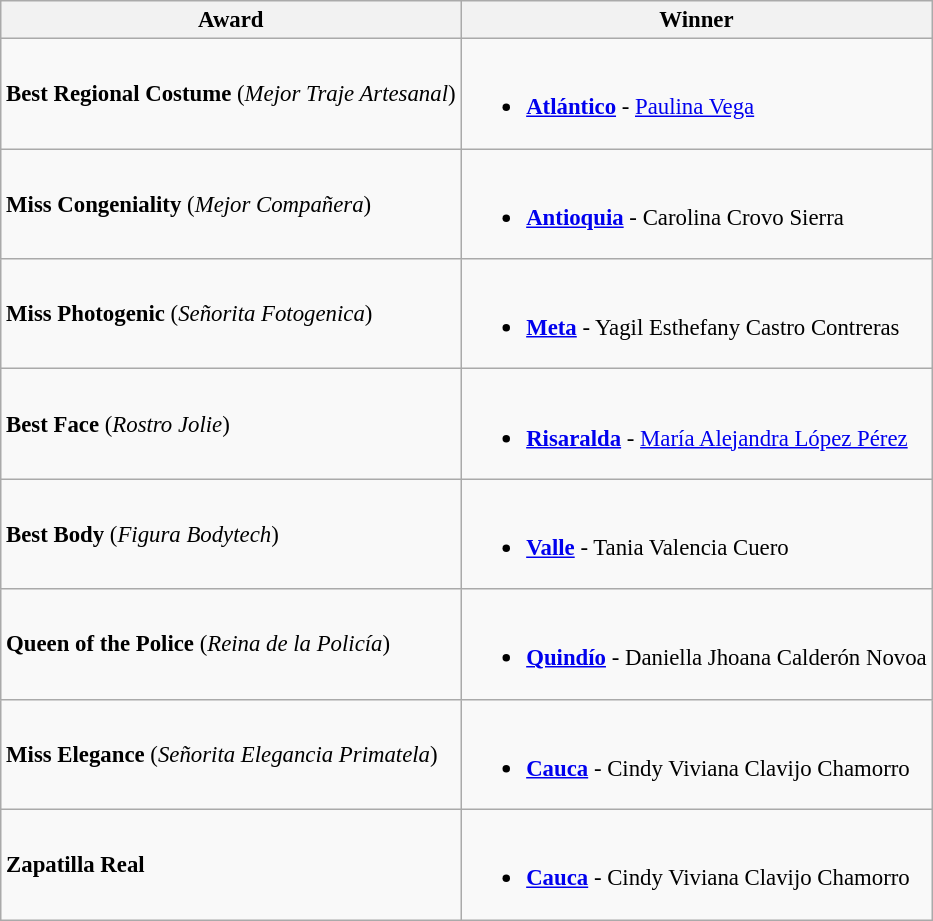<table class="wikitable" style="font-size: 95%;">
<tr>
<th>Award</th>
<th>Winner</th>
</tr>
<tr>
<td><strong>Best Regional Costume</strong> (<em>Mejor Traje Artesanal</em>)</td>
<td><br><ul><li><strong> <a href='#'>Atlántico</a></strong> - <a href='#'>Paulina Vega</a></li></ul></td>
</tr>
<tr>
<td><strong>Miss Congeniality</strong> (<em>Mejor Compañera</em>)</td>
<td><br><ul><li><strong> <a href='#'>Antioquia</a></strong> - Carolina Crovo Sierra</li></ul></td>
</tr>
<tr>
<td><strong>Miss Photogenic</strong> (<em>Señorita Fotogenica</em>)</td>
<td><br><ul><li><strong> <a href='#'>Meta</a></strong> - Yagil Esthefany Castro Contreras</li></ul></td>
</tr>
<tr>
<td><strong>Best Face</strong> (<em>Rostro Jolie</em>)</td>
<td><br><ul><li><strong> <a href='#'>Risaralda</a></strong> - <a href='#'>María Alejandra López Pérez</a></li></ul></td>
</tr>
<tr>
<td><strong>Best Body</strong> (<em>Figura Bodytech</em>)</td>
<td><br><ul><li><strong> <a href='#'>Valle</a></strong> - Tania Valencia Cuero</li></ul></td>
</tr>
<tr>
<td><strong>Queen of the Police</strong> (<em>Reina de la Policía</em>)</td>
<td><br><ul><li><strong> <a href='#'>Quindío</a></strong> - Daniella Jhoana Calderón Novoa</li></ul></td>
</tr>
<tr>
<td><strong>Miss Elegance</strong> (<em>Señorita Elegancia Primatela</em>)</td>
<td><br><ul><li><strong> <a href='#'>Cauca</a></strong> - Cindy Viviana Clavijo Chamorro</li></ul></td>
</tr>
<tr>
<td><strong>Zapatilla Real</strong></td>
<td><br><ul><li><strong> <a href='#'>Cauca</a></strong> - Cindy Viviana Clavijo Chamorro</li></ul></td>
</tr>
</table>
